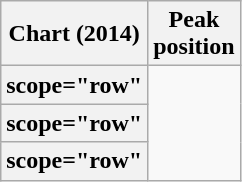<table class="wikitable plainrowheaders sortable" style="text-align:left;">
<tr>
<th scope="col">Chart (2014)</th>
<th scope="col">Peak<br>position</th>
</tr>
<tr>
<th>scope="row" </th>
</tr>
<tr>
<th>scope="row" </th>
</tr>
<tr>
<th>scope="row" </th>
</tr>
</table>
